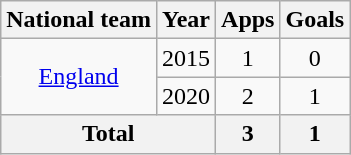<table class="wikitable" style="text-align: center;">
<tr>
<th>National team</th>
<th>Year</th>
<th>Apps</th>
<th>Goals</th>
</tr>
<tr>
<td rowspan="2"><a href='#'>England</a></td>
<td>2015</td>
<td>1</td>
<td>0</td>
</tr>
<tr>
<td>2020</td>
<td>2</td>
<td>1</td>
</tr>
<tr>
<th colspan="2">Total</th>
<th>3</th>
<th>1</th>
</tr>
</table>
